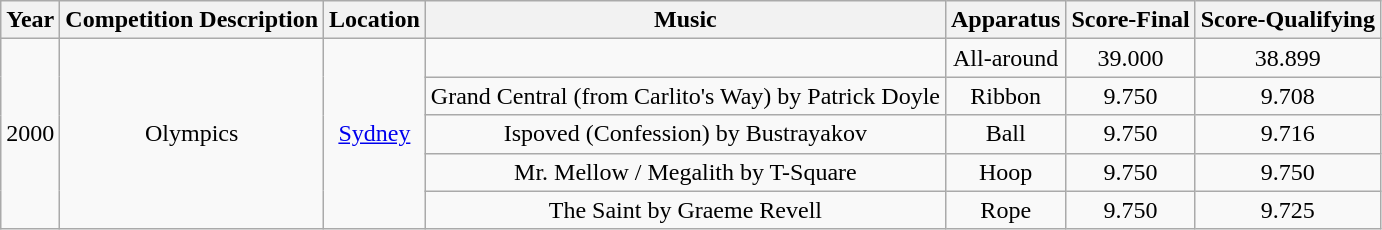<table class="wikitable" style="text-align:center">
<tr>
<th>Year</th>
<th>Competition Description</th>
<th>Location</th>
<th>Music </th>
<th>Apparatus</th>
<th>Score-Final</th>
<th>Score-Qualifying</th>
</tr>
<tr>
<td rowspan="5">2000</td>
<td rowspan="5">Olympics</td>
<td rowspan="5"><a href='#'>Sydney</a></td>
<td></td>
<td>All-around</td>
<td>39.000</td>
<td>38.899</td>
</tr>
<tr>
<td>Grand Central (from Carlito's Way) by Patrick Doyle</td>
<td>Ribbon</td>
<td>9.750</td>
<td>9.708</td>
</tr>
<tr>
<td>Ispoved (Confession) by Bustrayakov</td>
<td>Ball</td>
<td>9.750</td>
<td>9.716</td>
</tr>
<tr>
<td>Mr. Mellow / Megalith by T-Square</td>
<td>Hoop</td>
<td>9.750</td>
<td>9.750</td>
</tr>
<tr>
<td>The Saint by Graeme Revell</td>
<td>Rope</td>
<td>9.750</td>
<td>9.725</td>
</tr>
</table>
